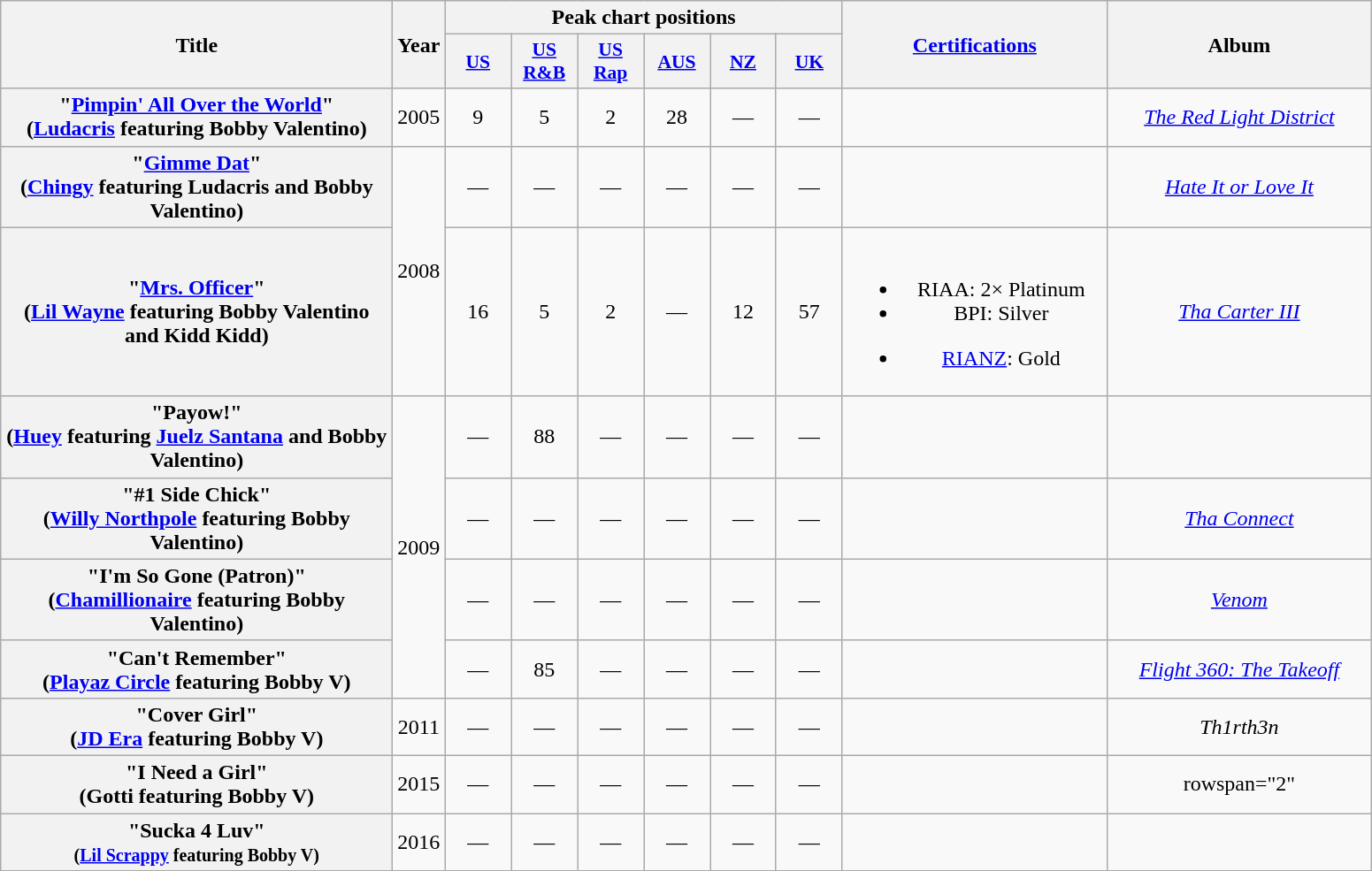<table class="wikitable plainrowheaders" style="text-align:center;">
<tr>
<th scope="col" rowspan="2" style="width:18em;">Title</th>
<th scope="col" rowspan="2">Year</th>
<th scope="col" colspan="6">Peak chart positions</th>
<th scope="col" rowspan="2" style="width:12em;"><a href='#'>Certifications</a></th>
<th scope="col" rowspan="2" style="width:12em;">Album</th>
</tr>
<tr>
<th scope="col" style="width:3em;font-size:90%;"><a href='#'>US</a></th>
<th scope="col" style="width:3em;font-size:90%;"><a href='#'>US<br>R&B</a></th>
<th scope="col" style="width:3em;font-size:90%;"><a href='#'>US<br>Rap</a></th>
<th scope="col" style="width:3em;font-size:90%;"><a href='#'>AUS</a></th>
<th scope="col" style="width:3em;font-size:90%;"><a href='#'>NZ</a></th>
<th scope="col" style="width:3em;font-size:90%;"><a href='#'>UK</a></th>
</tr>
<tr>
<th scope="row">"<a href='#'>Pimpin' All Over the World</a>"<br><span>(<a href='#'>Ludacris</a> featuring Bobby Valentino)</span></th>
<td>2005</td>
<td>9</td>
<td>5</td>
<td>2</td>
<td>28</td>
<td>—</td>
<td>—</td>
<td></td>
<td><em><a href='#'>The Red Light District</a></em></td>
</tr>
<tr>
<th scope="row">"<a href='#'>Gimme Dat</a>"<br><span>(<a href='#'>Chingy</a> featuring Ludacris and Bobby Valentino)</span></th>
<td rowspan="2">2008</td>
<td>—</td>
<td>—</td>
<td>—</td>
<td>—</td>
<td>—</td>
<td>—</td>
<td></td>
<td><em><a href='#'>Hate It or Love It</a></em></td>
</tr>
<tr>
<th scope="row">"<a href='#'>Mrs. Officer</a>"<br><span>(<a href='#'>Lil Wayne</a> featuring Bobby Valentino and Kidd Kidd)</span></th>
<td>16</td>
<td>5</td>
<td>2</td>
<td>—</td>
<td>12</td>
<td>57</td>
<td><br><ul><li>RIAA: 2× Platinum</li><li>BPI: Silver</li></ul><ul><li><a href='#'>RIANZ</a>: Gold</li></ul></td>
<td><em><a href='#'>Tha Carter III</a></em></td>
</tr>
<tr>
<th scope="row">"Payow!"<br><span>(<a href='#'>Huey</a> featuring <a href='#'>Juelz Santana</a> and Bobby Valentino)</span></th>
<td rowspan="4">2009</td>
<td>—</td>
<td>88</td>
<td>—</td>
<td>—</td>
<td>—</td>
<td>—</td>
<td></td>
<td></td>
</tr>
<tr>
<th scope="row">"#1 Side Chick"<br><span>(<a href='#'>Willy Northpole</a> featuring Bobby Valentino)</span></th>
<td>—</td>
<td>—</td>
<td>—</td>
<td>—</td>
<td>—</td>
<td>—</td>
<td></td>
<td><em><a href='#'>Tha Connect</a></em></td>
</tr>
<tr>
<th scope="row">"I'm So Gone (Patron)"<br><span>(<a href='#'>Chamillionaire</a> featuring Bobby Valentino)</span></th>
<td>—</td>
<td>—</td>
<td>—</td>
<td>—</td>
<td>—</td>
<td>—</td>
<td></td>
<td><em><a href='#'>Venom</a></em></td>
</tr>
<tr>
<th scope="row">"Can't Remember"<br><span>(<a href='#'>Playaz Circle</a> featuring Bobby V)</span></th>
<td>—</td>
<td>85</td>
<td>—</td>
<td>—</td>
<td>—</td>
<td>—</td>
<td></td>
<td><em><a href='#'>Flight 360: The Takeoff</a></em></td>
</tr>
<tr>
<th scope="row">"Cover Girl"<br><span>(<a href='#'>JD Era</a> featuring Bobby V)</span></th>
<td>2011</td>
<td>—</td>
<td>—</td>
<td>—</td>
<td>—</td>
<td>—</td>
<td>—</td>
<td></td>
<td><em>Th1rth3n</em></td>
</tr>
<tr>
<th scope="row">"I Need a Girl"<br><span>(Gotti featuring Bobby V)</span></th>
<td>2015</td>
<td>—</td>
<td>—</td>
<td>—</td>
<td>—</td>
<td>—</td>
<td>—</td>
<td></td>
<td>rowspan="2" </td>
</tr>
<tr>
<th scope="row">"Sucka 4 Luv"<br><small>(<a href='#'>Lil Scrappy</a> featuring Bobby V)</small></th>
<td>2016</td>
<td>—</td>
<td>—</td>
<td>—</td>
<td>—</td>
<td>—</td>
<td>—</td>
<td></td>
</tr>
<tr>
</tr>
</table>
